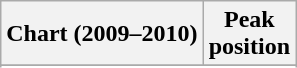<table class="wikitable sortable">
<tr>
<th>Chart (2009–2010)</th>
<th>Peak<br>position</th>
</tr>
<tr>
</tr>
<tr>
</tr>
<tr>
</tr>
<tr>
</tr>
<tr>
</tr>
<tr>
</tr>
<tr>
</tr>
<tr>
</tr>
</table>
